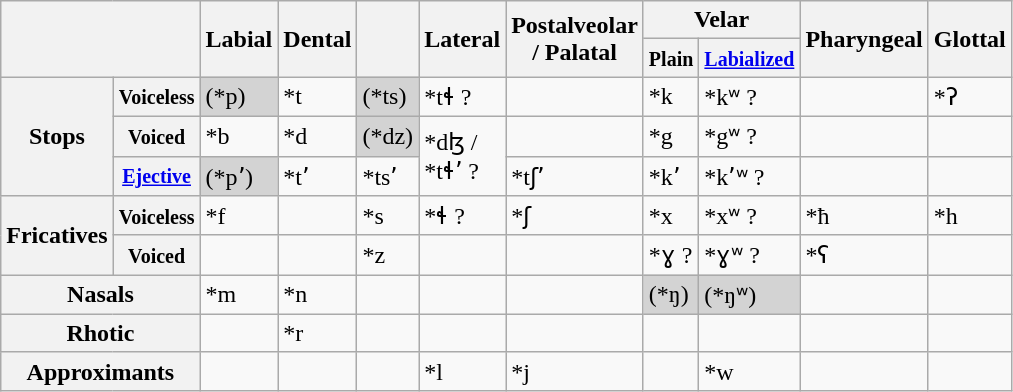<table class="wikitable">
<tr>
<th colspan="2" rowspan="2"></th>
<th rowspan="2">Labial</th>
<th rowspan="2">Dental</th>
<th rowspan="2"></th>
<th rowspan="2">Lateral</th>
<th rowspan="2">Postalveolar<br>/ Palatal</th>
<th colspan="2">Velar</th>
<th rowspan="2">Pharyngeal</th>
<th rowspan="2">Glottal</th>
</tr>
<tr>
<th><small>Plain</small></th>
<th><small><a href='#'>Labialized</a></small></th>
</tr>
<tr>
<th rowspan="3">Stops</th>
<th><small>Voiceless</small></th>
<td style="background:lightgray">(*p)</td>
<td>*t</td>
<td style="background:lightgray">(*ts)</td>
<td>*tɬ ?</td>
<td></td>
<td>*k</td>
<td>*kʷ ?</td>
<td></td>
<td>*ʔ</td>
</tr>
<tr>
<th><small>Voiced</small></th>
<td>*b</td>
<td>*d</td>
<td style="background:lightgray">(*dz)</td>
<td rowspan="2">*dɮ /<br>*tɬʼ ?</td>
<td></td>
<td>*g</td>
<td>*gʷ ?</td>
<td></td>
<td></td>
</tr>
<tr>
<th><small><a href='#'>Ejective</a></small></th>
<td style="background:lightgray">(*pʼ)</td>
<td>*tʼ</td>
<td>*tsʼ</td>
<td>*tʃʼ</td>
<td>*kʼ</td>
<td>*kʼʷ ?</td>
<td></td>
<td></td>
</tr>
<tr>
<th rowspan="2">Fricatives</th>
<th><small>Voiceless</small></th>
<td>*f</td>
<td></td>
<td>*s</td>
<td>*ɬ ?</td>
<td>*ʃ</td>
<td>*x</td>
<td>*xʷ ?</td>
<td>*ħ</td>
<td>*h</td>
</tr>
<tr>
<th><small>Voiced</small></th>
<td></td>
<td></td>
<td>*z</td>
<td></td>
<td></td>
<td>*ɣ ?</td>
<td>*ɣʷ ?</td>
<td>*ʕ</td>
<td></td>
</tr>
<tr>
<th colspan="2">Nasals</th>
<td>*m</td>
<td>*n</td>
<td></td>
<td></td>
<td></td>
<td style="background:lightgray">(*ŋ)</td>
<td style="background:lightgray">(*ŋʷ)</td>
<td></td>
<td></td>
</tr>
<tr>
<th colspan="2">Rhotic</th>
<td></td>
<td>*r</td>
<td></td>
<td></td>
<td></td>
<td></td>
<td></td>
<td></td>
<td></td>
</tr>
<tr>
<th colspan="2">Approximants</th>
<td></td>
<td></td>
<td></td>
<td>*l</td>
<td>*j</td>
<td></td>
<td>*w</td>
<td></td>
<td></td>
</tr>
</table>
